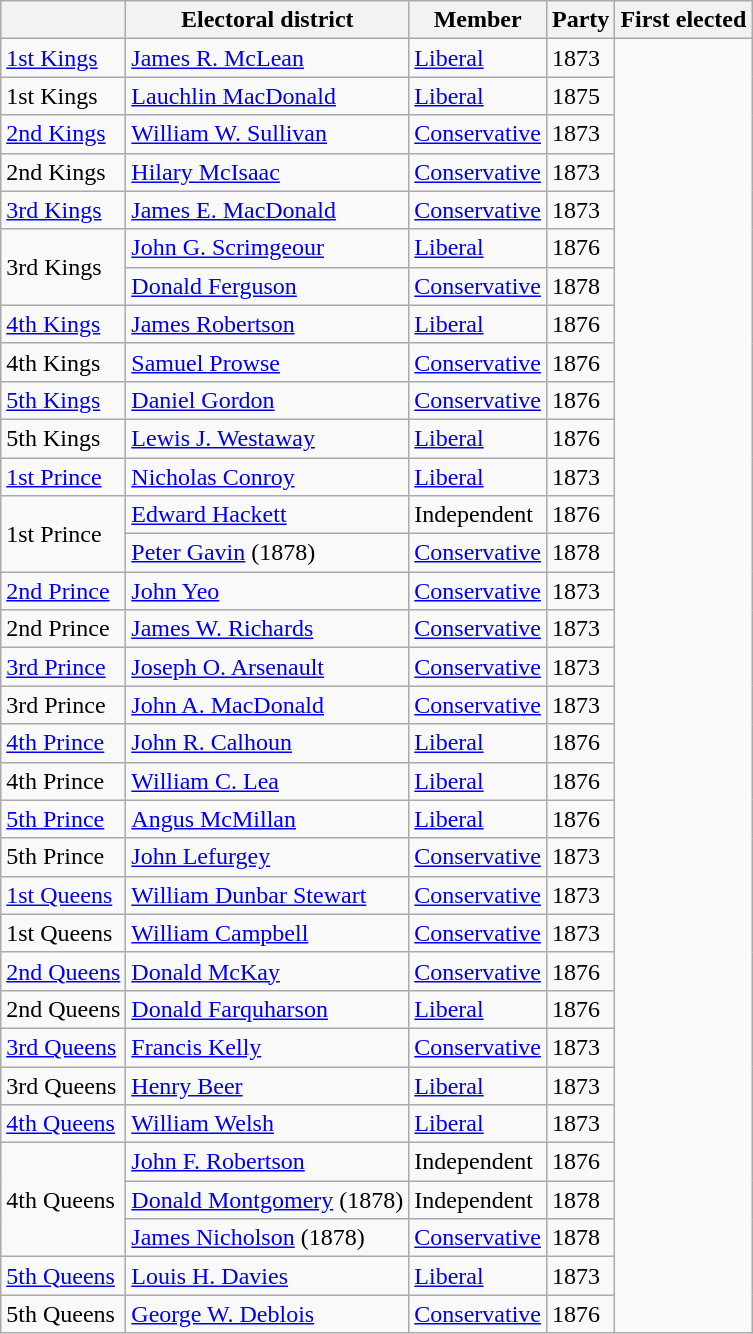<table class="wikitable sortable">
<tr>
<th></th>
<th>Electoral district</th>
<th>Member</th>
<th>Party</th>
<th>First elected</th>
</tr>
<tr>
<td><a href='#'>1st Kings</a></td>
<td><a href='#'>James R. McLean</a></td>
<td><a href='#'>Liberal</a></td>
<td>1873</td>
</tr>
<tr>
<td>1st Kings</td>
<td><a href='#'>Lauchlin MacDonald</a></td>
<td><a href='#'>Liberal</a></td>
<td>1875</td>
</tr>
<tr>
<td><a href='#'>2nd Kings</a></td>
<td><a href='#'>William W. Sullivan</a></td>
<td><a href='#'>Conservative</a></td>
<td>1873</td>
</tr>
<tr>
<td>2nd Kings</td>
<td><a href='#'>Hilary McIsaac</a></td>
<td><a href='#'>Conservative</a></td>
<td>1873</td>
</tr>
<tr>
<td><a href='#'>3rd Kings</a></td>
<td><a href='#'>James E. MacDonald</a></td>
<td><a href='#'>Conservative</a></td>
<td>1873</td>
</tr>
<tr>
<td rowspan=2>3rd Kings</td>
<td><a href='#'>John G. Scrimgeour</a></td>
<td><a href='#'>Liberal</a></td>
<td>1876</td>
</tr>
<tr>
<td><a href='#'>Donald Ferguson</a></td>
<td><a href='#'>Conservative</a></td>
<td>1878</td>
</tr>
<tr>
<td><a href='#'>4th Kings</a></td>
<td><a href='#'>James Robertson</a></td>
<td><a href='#'>Liberal</a></td>
<td>1876</td>
</tr>
<tr>
<td>4th Kings</td>
<td><a href='#'>Samuel Prowse</a></td>
<td><a href='#'>Conservative</a></td>
<td>1876</td>
</tr>
<tr>
<td><a href='#'>5th Kings</a></td>
<td><a href='#'>Daniel Gordon</a></td>
<td><a href='#'>Conservative</a></td>
<td>1876</td>
</tr>
<tr>
<td>5th Kings</td>
<td><a href='#'>Lewis J. Westaway</a></td>
<td><a href='#'>Liberal</a></td>
<td>1876</td>
</tr>
<tr>
<td><a href='#'>1st Prince</a></td>
<td><a href='#'>Nicholas Conroy</a></td>
<td><a href='#'>Liberal</a></td>
<td>1873</td>
</tr>
<tr>
<td rowspan=2>1st Prince</td>
<td><a href='#'>Edward Hackett</a></td>
<td>Independent</td>
<td>1876</td>
</tr>
<tr>
<td><a href='#'>Peter Gavin</a> (1878)</td>
<td><a href='#'>Conservative</a></td>
<td>1878</td>
</tr>
<tr>
<td><a href='#'>2nd Prince</a></td>
<td><a href='#'>John Yeo</a></td>
<td><a href='#'>Conservative</a></td>
<td>1873</td>
</tr>
<tr>
<td>2nd Prince</td>
<td><a href='#'>James W. Richards</a></td>
<td><a href='#'>Conservative</a></td>
<td>1873</td>
</tr>
<tr>
<td><a href='#'>3rd Prince</a></td>
<td><a href='#'>Joseph O. Arsenault</a></td>
<td><a href='#'>Conservative</a></td>
<td>1873</td>
</tr>
<tr>
<td>3rd Prince</td>
<td><a href='#'>John A. MacDonald</a></td>
<td><a href='#'>Conservative</a></td>
<td>1873</td>
</tr>
<tr>
<td><a href='#'>4th Prince</a></td>
<td><a href='#'>John R. Calhoun</a></td>
<td><a href='#'>Liberal</a></td>
<td>1876</td>
</tr>
<tr>
<td>4th Prince</td>
<td><a href='#'>William C. Lea</a></td>
<td><a href='#'>Liberal</a></td>
<td>1876</td>
</tr>
<tr>
<td><a href='#'>5th Prince</a></td>
<td><a href='#'>Angus McMillan</a></td>
<td><a href='#'>Liberal</a></td>
<td>1876</td>
</tr>
<tr>
<td>5th Prince</td>
<td><a href='#'>John Lefurgey</a></td>
<td><a href='#'>Conservative</a></td>
<td>1873</td>
</tr>
<tr>
<td><a href='#'>1st Queens</a></td>
<td><a href='#'>William Dunbar Stewart</a></td>
<td><a href='#'>Conservative</a></td>
<td>1873</td>
</tr>
<tr>
<td>1st Queens</td>
<td><a href='#'>William Campbell</a></td>
<td><a href='#'>Conservative</a></td>
<td>1873</td>
</tr>
<tr>
<td><a href='#'>2nd Queens</a></td>
<td><a href='#'>Donald McKay</a></td>
<td><a href='#'>Conservative</a></td>
<td>1876</td>
</tr>
<tr>
<td>2nd Queens</td>
<td><a href='#'>Donald Farquharson</a></td>
<td><a href='#'>Liberal</a></td>
<td>1876</td>
</tr>
<tr>
<td><a href='#'>3rd Queens</a></td>
<td><a href='#'>Francis Kelly</a></td>
<td><a href='#'>Conservative</a></td>
<td>1873</td>
</tr>
<tr>
<td>3rd Queens</td>
<td><a href='#'>Henry Beer</a></td>
<td><a href='#'>Liberal</a></td>
<td>1873</td>
</tr>
<tr>
<td><a href='#'>4th Queens</a></td>
<td><a href='#'>William Welsh</a></td>
<td><a href='#'>Liberal</a></td>
<td>1873</td>
</tr>
<tr>
<td rowspan=3>4th Queens</td>
<td><a href='#'>John F. Robertson</a></td>
<td>Independent</td>
<td>1876</td>
</tr>
<tr>
<td><a href='#'>Donald Montgomery</a> (1878)</td>
<td>Independent</td>
<td>1878</td>
</tr>
<tr>
<td><a href='#'>James Nicholson</a> (1878)</td>
<td><a href='#'>Conservative</a></td>
<td>1878</td>
</tr>
<tr>
<td><a href='#'>5th Queens</a></td>
<td><a href='#'>Louis H. Davies</a></td>
<td><a href='#'>Liberal</a></td>
<td>1873</td>
</tr>
<tr>
<td>5th Queens</td>
<td><a href='#'>George W. Deblois</a></td>
<td><a href='#'>Conservative</a></td>
<td>1876</td>
</tr>
</table>
